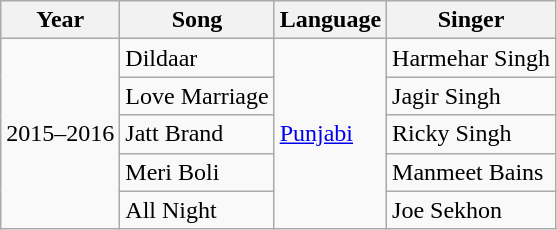<table class="wikitable">
<tr>
<th>Year</th>
<th>Song</th>
<th>Language</th>
<th>Singer</th>
</tr>
<tr>
<td rowspan="5">2015–2016</td>
<td>Dildaar</td>
<td rowspan="5"><a href='#'>Punjabi</a></td>
<td>Harmehar Singh</td>
</tr>
<tr>
<td>Love Marriage</td>
<td>Jagir Singh</td>
</tr>
<tr>
<td>Jatt Brand</td>
<td>Ricky Singh</td>
</tr>
<tr>
<td>Meri Boli</td>
<td>Manmeet Bains</td>
</tr>
<tr>
<td>All Night</td>
<td>Joe Sekhon</td>
</tr>
</table>
